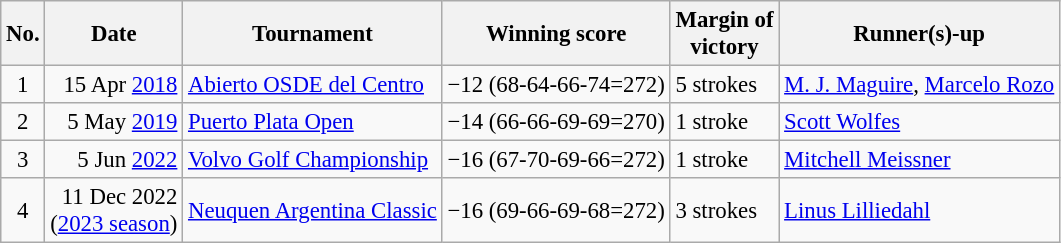<table class="wikitable" style="font-size:95%;">
<tr>
<th>No.</th>
<th>Date</th>
<th>Tournament</th>
<th>Winning score</th>
<th>Margin of<br>victory</th>
<th>Runner(s)-up</th>
</tr>
<tr>
<td align=center>1</td>
<td align=right>15 Apr <a href='#'>2018</a></td>
<td><a href='#'>Abierto OSDE del Centro</a></td>
<td>−12 (68-64-66-74=272)</td>
<td>5 strokes</td>
<td> <a href='#'>M. J. Maguire</a>,  <a href='#'>Marcelo Rozo</a></td>
</tr>
<tr>
<td align=center>2</td>
<td align=right>5 May <a href='#'>2019</a></td>
<td><a href='#'>Puerto Plata Open</a></td>
<td>−14 (66-66-69-69=270)</td>
<td>1 stroke</td>
<td> <a href='#'>Scott Wolfes</a></td>
</tr>
<tr>
<td align=center>3</td>
<td align=right>5 Jun <a href='#'>2022</a></td>
<td><a href='#'>Volvo Golf Championship</a></td>
<td>−16 (67-70-69-66=272)</td>
<td>1 stroke</td>
<td> <a href='#'>Mitchell Meissner</a></td>
</tr>
<tr>
<td align=center>4</td>
<td align=right>11 Dec 2022<br>(<a href='#'>2023 season</a>)</td>
<td><a href='#'>Neuquen Argentina Classic</a></td>
<td>−16 (69-66-69-68=272)</td>
<td>3 strokes</td>
<td> <a href='#'>Linus Lilliedahl</a></td>
</tr>
</table>
